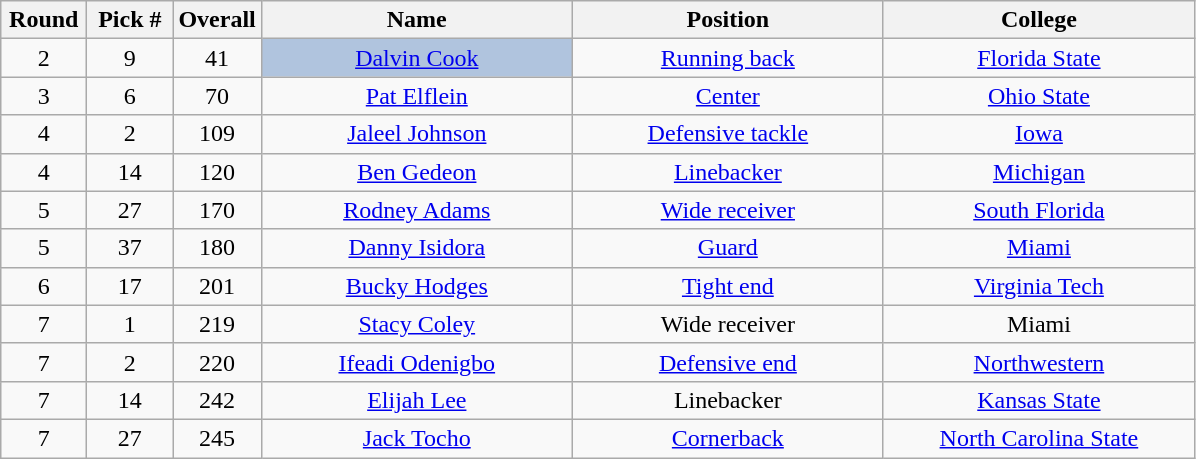<table class="wikitable sortable" style="text-align:center">
<tr>
<th width=50px>Round</th>
<th width=50px>Pick #</th>
<th width=50px>Overall</th>
<th width=200px>Name</th>
<th width=200px>Position</th>
<th width=200px>College</th>
</tr>
<tr>
<td>2</td>
<td>9</td>
<td>41</td>
<td bgcolor=lightsteelblue><a href='#'>Dalvin Cook</a></td>
<td><a href='#'>Running back</a></td>
<td><a href='#'>Florida State</a></td>
</tr>
<tr>
<td>3</td>
<td>6</td>
<td>70</td>
<td><a href='#'>Pat Elflein</a></td>
<td><a href='#'>Center</a></td>
<td><a href='#'>Ohio State</a></td>
</tr>
<tr>
<td>4</td>
<td>2</td>
<td>109</td>
<td><a href='#'>Jaleel Johnson</a></td>
<td><a href='#'>Defensive tackle</a></td>
<td><a href='#'>Iowa</a></td>
</tr>
<tr>
<td>4</td>
<td>14</td>
<td>120</td>
<td><a href='#'>Ben Gedeon</a></td>
<td><a href='#'>Linebacker</a></td>
<td><a href='#'>Michigan</a></td>
</tr>
<tr>
<td>5</td>
<td>27</td>
<td>170</td>
<td><a href='#'>Rodney Adams</a></td>
<td><a href='#'>Wide receiver</a></td>
<td><a href='#'>South Florida</a></td>
</tr>
<tr>
<td>5</td>
<td>37</td>
<td>180</td>
<td><a href='#'>Danny Isidora</a></td>
<td><a href='#'>Guard</a></td>
<td><a href='#'>Miami</a></td>
</tr>
<tr>
<td>6</td>
<td>17</td>
<td>201</td>
<td><a href='#'>Bucky Hodges</a></td>
<td><a href='#'>Tight end</a></td>
<td><a href='#'>Virginia Tech</a></td>
</tr>
<tr>
<td>7</td>
<td>1</td>
<td>219</td>
<td><a href='#'>Stacy Coley</a></td>
<td>Wide receiver</td>
<td>Miami</td>
</tr>
<tr>
<td>7</td>
<td>2</td>
<td>220</td>
<td><a href='#'>Ifeadi Odenigbo</a></td>
<td><a href='#'>Defensive end</a></td>
<td><a href='#'>Northwestern</a></td>
</tr>
<tr>
<td>7</td>
<td>14</td>
<td>242</td>
<td><a href='#'>Elijah Lee</a></td>
<td>Linebacker</td>
<td><a href='#'>Kansas State</a></td>
</tr>
<tr>
<td>7</td>
<td>27</td>
<td>245</td>
<td><a href='#'>Jack Tocho</a></td>
<td><a href='#'>Cornerback</a></td>
<td><a href='#'>North Carolina State</a></td>
</tr>
</table>
